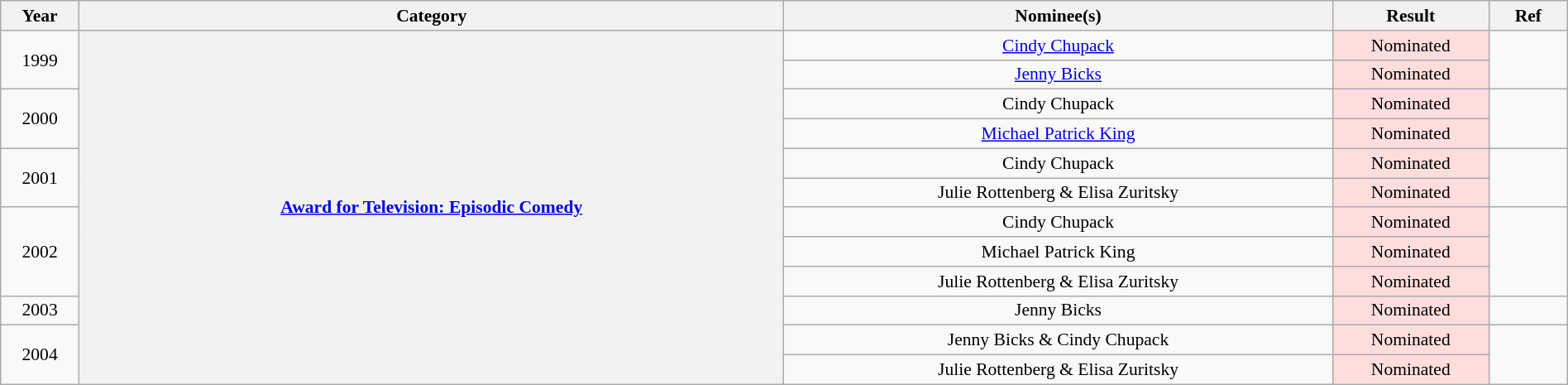<table class="wikitable plainrowheaders" style="font-size: 90%; text-align:center" width=100%>
<tr>
<th scope="col" width="5%">Year</th>
<th scope="col" width="45%">Category</th>
<th scope="col" width="35%">Nominee(s)</th>
<th scope="col" width="10%">Result</th>
<th scope="col" width="5%">Ref</th>
</tr>
<tr>
<td rowspan="2">1999</td>
<th scope="row" style="text-align:center" rowspan=12><a href='#'>Award for Television: Episodic Comedy</a></th>
<td><a href='#'>Cindy Chupack</a><br></td>
<td style="background:#fdd;">Nominated</td>
<td rowspan="2"></td>
</tr>
<tr>
<td><a href='#'>Jenny Bicks</a><br></td>
<td style="background:#fdd;">Nominated</td>
</tr>
<tr>
<td rowspan="2">2000</td>
<td>Cindy Chupack<br></td>
<td style="background:#fdd;">Nominated</td>
<td rowspan="2"></td>
</tr>
<tr>
<td><a href='#'>Michael Patrick King</a><br></td>
<td style="background:#fdd;">Nominated</td>
</tr>
<tr>
<td rowspan="2">2001</td>
<td>Cindy Chupack<br></td>
<td style="background:#fdd;">Nominated</td>
<td rowspan="2"></td>
</tr>
<tr>
<td>Julie Rottenberg & Elisa Zuritsky<br></td>
<td style="background:#fdd;">Nominated</td>
</tr>
<tr>
<td rowspan="3">2002</td>
<td>Cindy Chupack<br></td>
<td style="background:#fdd;">Nominated</td>
<td rowspan="3"></td>
</tr>
<tr>
<td>Michael Patrick King<br></td>
<td style="background:#fdd;">Nominated</td>
</tr>
<tr>
<td>Julie Rottenberg & Elisa Zuritsky<br></td>
<td style="background:#fdd;">Nominated</td>
</tr>
<tr>
<td>2003</td>
<td>Jenny Bicks<br></td>
<td style="background:#fdd;">Nominated</td>
<td></td>
</tr>
<tr>
<td rowspan="2">2004</td>
<td>Jenny Bicks & Cindy Chupack<br></td>
<td style="background:#fdd;">Nominated</td>
<td rowspan="2"></td>
</tr>
<tr>
<td>Julie Rottenberg & Elisa Zuritsky<br></td>
<td style="background:#fdd;">Nominated</td>
</tr>
</table>
